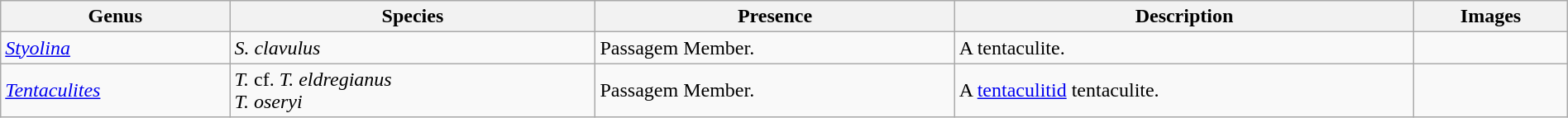<table class="wikitable" align="center" width="100%">
<tr>
<th>Genus</th>
<th>Species</th>
<th>Presence</th>
<th>Description</th>
<th>Images</th>
</tr>
<tr>
<td><em><a href='#'>Styolina</a></em></td>
<td><em>S. clavulus</em></td>
<td>Passagem Member.</td>
<td>A tentaculite.</td>
<td></td>
</tr>
<tr>
<td><em><a href='#'>Tentaculites</a></em></td>
<td><em>T.</em> cf. <em>T. eldregianus</em><br><em>T. oseryi</em></td>
<td>Passagem Member.</td>
<td>A <a href='#'>tentaculitid</a> tentaculite.</td>
<td></td>
</tr>
</table>
